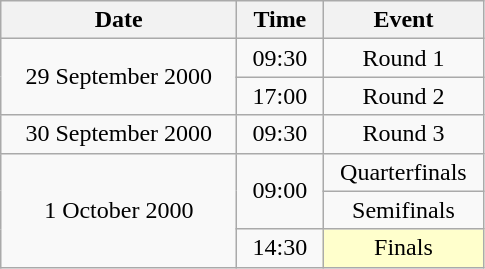<table class = "wikitable" style="text-align:center;">
<tr>
<th width=150>Date</th>
<th width=50>Time</th>
<th width=100>Event</th>
</tr>
<tr>
<td rowspan=2>29 September 2000</td>
<td>09:30</td>
<td>Round 1</td>
</tr>
<tr>
<td>17:00</td>
<td>Round 2</td>
</tr>
<tr>
<td>30 September 2000</td>
<td>09:30</td>
<td>Round 3</td>
</tr>
<tr>
<td rowspan=3>1 October 2000</td>
<td rowspan=2>09:00</td>
<td>Quarterfinals</td>
</tr>
<tr>
<td>Semifinals</td>
</tr>
<tr>
<td>14:30</td>
<td bgcolor=ffffcc>Finals</td>
</tr>
</table>
